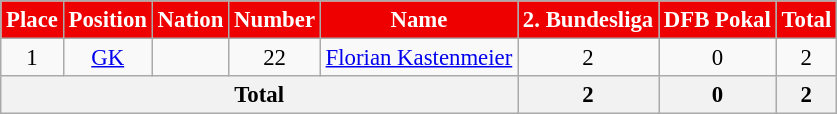<table class="wikitable" style="font-size: 95%; text-align: center">
<tr>
<th style="background:#EF0000; color:white; text-align:center;"!width=80>Place</th>
<th style="background:#EF0000; color:white; text-align:center;"!width=80>Position</th>
<th style="background:#EF0000; color:white; text-align:center;"!width=80>Nation</th>
<th style="background:#EF0000; color:white; text-align:center;"!width=80>Number</th>
<th style="background:#EF0000; color:white; text-align:center;"!width=150>Name</th>
<th style="background:#EF0000; color:white; text-align:center;"!width=150>2. Bundesliga</th>
<th style="background:#EF0000; color:white; text-align:center;"!width=150>DFB Pokal</th>
<th style="background:#EF0000; color:white; text-align:center;"!width=80>Total</th>
</tr>
<tr>
<td rowspan=1>1</td>
<td><a href='#'>GK</a></td>
<td></td>
<td>22</td>
<td><a href='#'>Florian Kastenmeier</a></td>
<td>2</td>
<td>0</td>
<td>2</td>
</tr>
<tr>
<th colspan=5>Total</th>
<th>2</th>
<th>0</th>
<th>2</th>
</tr>
</table>
